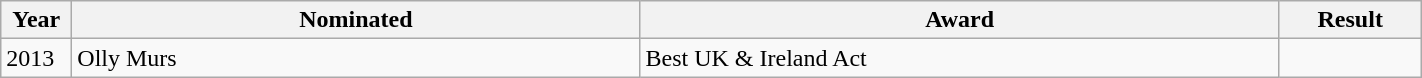<table class="wikitable" style="width:75%;">
<tr>
<th width=5%>Year</th>
<th style="width:40%;">Nominated</th>
<th style="width:45%;">Award</th>
<th style="width:10%;">Result</th>
</tr>
<tr>
<td>2013</td>
<td>Olly Murs</td>
<td>Best UK & Ireland Act</td>
<td></td>
</tr>
</table>
